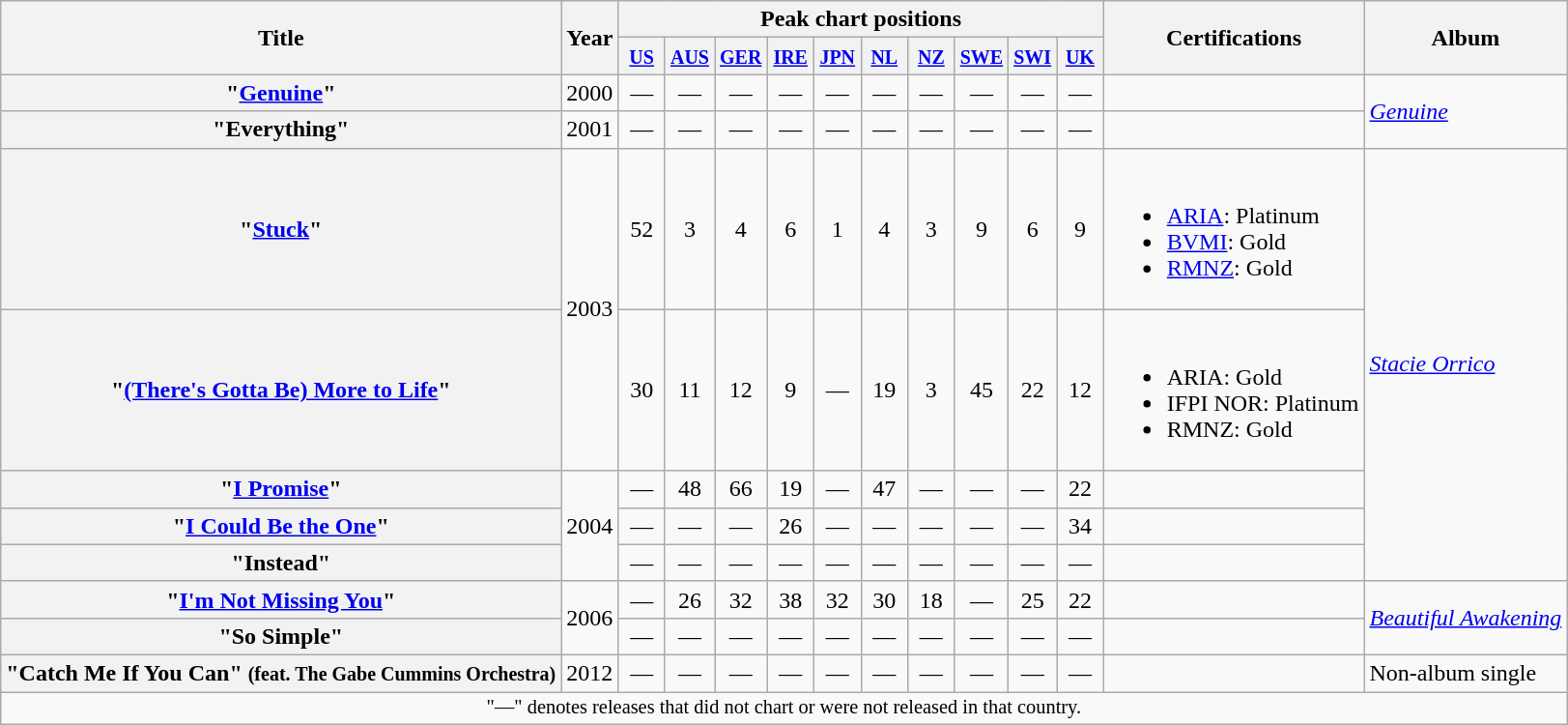<table class="wikitable plainrowheaders">
<tr>
<th rowspan=2>Title</th>
<th rowspan=2>Year</th>
<th colspan=10>Peak chart positions</th>
<th rowspan=2>Certifications</th>
<th rowspan=2>Album</th>
</tr>
<tr>
<th width=25><small><a href='#'>US</a></small><br></th>
<th width=25><small><a href='#'>AUS</a></small><br></th>
<th width=25><small><a href='#'>GER</a></small><br></th>
<th width=25><small><a href='#'>IRE</a></small><br></th>
<th width=25><small><a href='#'>JPN</a></small><br></th>
<th width=25><small><a href='#'>NL</a></small><br></th>
<th width=25><small><a href='#'>NZ</a></small><br></th>
<th width=25><small><a href='#'>SWE</a></small><br></th>
<th width=25><small><a href='#'>SWI</a></small><br></th>
<th width=25><small><a href='#'>UK</a></small><br></th>
</tr>
<tr>
<th scope="row">"<a href='#'>Genuine</a>"</th>
<td>2000</td>
<td align=center>—</td>
<td align=center>—</td>
<td align=center>—</td>
<td align=center>—</td>
<td align=center>—</td>
<td align=center>—</td>
<td align=center>—</td>
<td align=center>—</td>
<td align=center>—</td>
<td align=center>—</td>
<td></td>
<td rowspan=2><em><a href='#'>Genuine</a></em></td>
</tr>
<tr>
<th scope="row">"Everything"</th>
<td>2001</td>
<td align=center>—</td>
<td align=center>—</td>
<td align=center>—</td>
<td align=center>—</td>
<td align=center>—</td>
<td align=center>—</td>
<td align=center>—</td>
<td align=center>—</td>
<td align=center>—</td>
<td align=center>—</td>
<td></td>
</tr>
<tr>
<th scope="row">"<a href='#'>Stuck</a>"</th>
<td rowspan="2">2003</td>
<td align=center>52</td>
<td align=center>3</td>
<td align=center>4</td>
<td align=center>6</td>
<td align=center>1</td>
<td align=center>4</td>
<td align=center>3</td>
<td align=center>9</td>
<td align=center>6</td>
<td align=center>9</td>
<td><br><ul><li><a href='#'>ARIA</a>: Platinum</li><li><a href='#'>BVMI</a>: Gold</li><li><a href='#'>RMNZ</a>: Gold</li></ul></td>
<td rowspan=5><em><a href='#'>Stacie Orrico</a></em></td>
</tr>
<tr>
<th scope="row">"<a href='#'>(There's Gotta Be) More to Life</a>"</th>
<td align=center>30</td>
<td align=center>11</td>
<td align=center>12</td>
<td align=center>9</td>
<td align=center>—</td>
<td align=center>19</td>
<td align=center>3</td>
<td align=center>45</td>
<td align=center>22</td>
<td align=center>12</td>
<td><br><ul><li>ARIA: Gold</li><li>IFPI NOR: Platinum</li><li>RMNZ: Gold</li></ul></td>
</tr>
<tr>
<th scope="row">"<a href='#'>I Promise</a>"</th>
<td rowspan="3">2004</td>
<td align=center>—</td>
<td align=center>48</td>
<td align=center>66</td>
<td align=center>19</td>
<td align=center>—</td>
<td align=center>47</td>
<td align=center>—</td>
<td align=center>—</td>
<td align=center>—</td>
<td align=center>22</td>
<td></td>
</tr>
<tr>
<th scope="row">"<a href='#'>I Could Be the One</a>"</th>
<td align=center>—</td>
<td align=center>—</td>
<td align=center>—</td>
<td align=center>26</td>
<td align=center>—</td>
<td align=center>—</td>
<td align=center>—</td>
<td align=center>—</td>
<td align=center>—</td>
<td align=center>34</td>
<td></td>
</tr>
<tr>
<th scope="row">"Instead"</th>
<td align=center>—</td>
<td align=center>—</td>
<td align=center>—</td>
<td align=center>—</td>
<td align=center>—</td>
<td align=center>—</td>
<td align=center>—</td>
<td align=center>—</td>
<td align=center>—</td>
<td align=center>—</td>
<td></td>
</tr>
<tr>
<th scope="row">"<a href='#'>I'm Not Missing You</a>"</th>
<td rowspan="2">2006</td>
<td align=center>—</td>
<td align=center>26</td>
<td align=center>32</td>
<td align=center>38</td>
<td align=center>32</td>
<td align=center>30</td>
<td align=center>18</td>
<td align=center>—</td>
<td align=center>25</td>
<td align=center>22</td>
<td></td>
<td rowspan=2><em><a href='#'>Beautiful Awakening</a></em></td>
</tr>
<tr>
<th scope="row">"So Simple"</th>
<td align=center>—</td>
<td align=center>—</td>
<td align=center>—</td>
<td align=center>—</td>
<td align=center>—</td>
<td align=center>—</td>
<td align=center>—</td>
<td align=center>—</td>
<td align=center>—</td>
<td align=center>—</td>
<td></td>
</tr>
<tr>
<th scope="row">"Catch Me If You Can" <small>(feat. The Gabe Cummins Orchestra)</small></th>
<td rowspan="1">2012</td>
<td align=center>—</td>
<td align=center>—</td>
<td align=center>—</td>
<td align=center>—</td>
<td align=center>—</td>
<td align=center>—</td>
<td align=center>—</td>
<td align=center>—</td>
<td align=center>—</td>
<td align=center>—</td>
<td></td>
<td rowspan=>Non-album single</td>
</tr>
<tr>
<td colspan="14" style="text-align:center; font-size:85%">"—" denotes releases that did not chart or were not released in that country.</td>
</tr>
</table>
